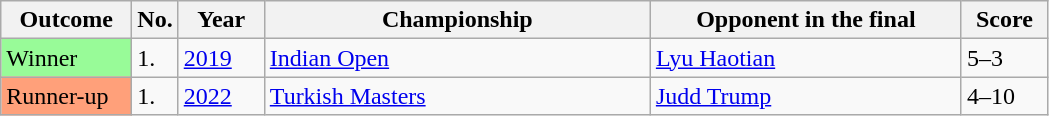<table class="sortable wikitable">
<tr>
<th width="80">Outcome</th>
<th width="20">No.</th>
<th width="50">Year</th>
<th style="width:250px;">Championship</th>
<th style="width:200px;">Opponent in the final</th>
<th style="width:50px;">Score</th>
</tr>
<tr>
<td style="background:#98FB98">Winner</td>
<td>1.</td>
<td><a href='#'>2019</a></td>
<td><a href='#'>Indian Open</a></td>
<td> <a href='#'>Lyu Haotian</a></td>
<td>5–3</td>
</tr>
<tr>
<td style="background:#ffa07a;">Runner-up</td>
<td>1.</td>
<td><a href='#'>2022</a></td>
<td><a href='#'>Turkish Masters</a></td>
<td> <a href='#'>Judd Trump</a></td>
<td>4–10</td>
</tr>
</table>
